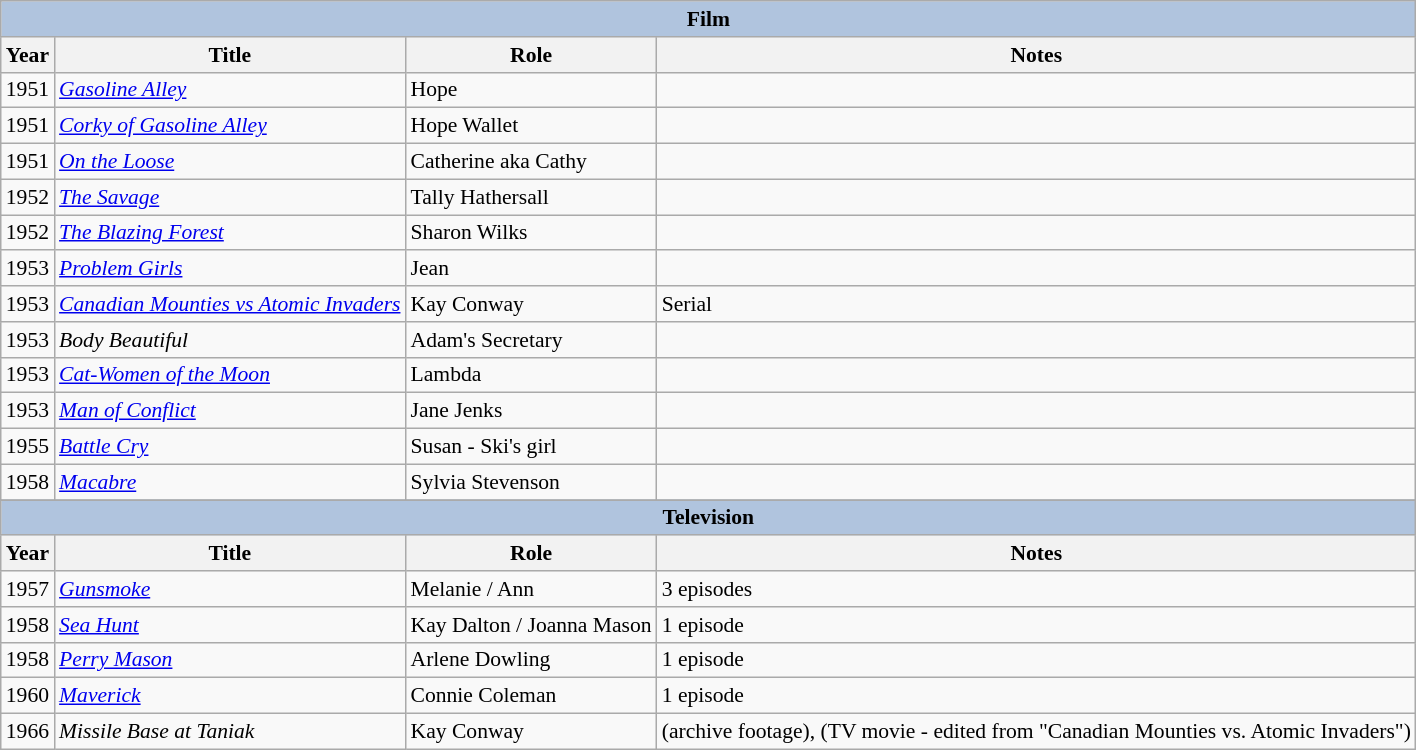<table class="wikitable" style="font-size: 90%;">
<tr>
<th colspan="4" style="background: LightSteelBlue;">Film</th>
</tr>
<tr>
<th>Year</th>
<th>Title</th>
<th>Role</th>
<th>Notes</th>
</tr>
<tr>
<td>1951</td>
<td><em><a href='#'>Gasoline Alley</a></em></td>
<td>Hope</td>
<td></td>
</tr>
<tr>
<td>1951</td>
<td><em><a href='#'>Corky of Gasoline Alley</a></em></td>
<td>Hope Wallet</td>
<td></td>
</tr>
<tr>
<td>1951</td>
<td><em><a href='#'>On the Loose</a></em></td>
<td>Catherine aka Cathy</td>
<td></td>
</tr>
<tr>
<td>1952</td>
<td><em><a href='#'>The Savage</a></em></td>
<td>Tally Hathersall</td>
<td></td>
</tr>
<tr>
<td>1952</td>
<td><em><a href='#'>The Blazing Forest</a></em></td>
<td>Sharon Wilks</td>
<td></td>
</tr>
<tr>
<td>1953</td>
<td><em><a href='#'>Problem Girls</a></em></td>
<td>Jean</td>
<td></td>
</tr>
<tr>
<td>1953</td>
<td><em><a href='#'>Canadian Mounties vs Atomic Invaders</a></em></td>
<td>Kay Conway</td>
<td>Serial</td>
</tr>
<tr>
<td>1953</td>
<td><em>Body Beautiful</em></td>
<td>Adam's Secretary</td>
<td></td>
</tr>
<tr>
<td>1953</td>
<td><em><a href='#'>Cat-Women of the Moon</a></em></td>
<td>Lambda</td>
<td></td>
</tr>
<tr>
<td>1953</td>
<td><em><a href='#'>Man of Conflict</a></em></td>
<td>Jane Jenks</td>
<td></td>
</tr>
<tr>
<td>1955</td>
<td><em><a href='#'>Battle Cry</a></em></td>
<td>Susan - Ski's girl</td>
<td></td>
</tr>
<tr>
<td>1958</td>
<td><em><a href='#'>Macabre</a></em></td>
<td>Sylvia Stevenson</td>
<td></td>
</tr>
<tr>
</tr>
<tr>
<th colspan="4" style="background: LightSteelBlue;">Television</th>
</tr>
<tr>
<th>Year</th>
<th>Title</th>
<th>Role</th>
<th>Notes</th>
</tr>
<tr>
<td>1957</td>
<td><em><a href='#'>Gunsmoke</a></em></td>
<td>Melanie / Ann</td>
<td>3 episodes</td>
</tr>
<tr>
<td>1958</td>
<td><em><a href='#'>Sea Hunt</a></em></td>
<td>Kay Dalton / Joanna Mason</td>
<td>1 episode</td>
</tr>
<tr>
<td>1958</td>
<td><em><a href='#'>Perry Mason</a></em></td>
<td>Arlene Dowling</td>
<td>1 episode</td>
</tr>
<tr>
<td>1960</td>
<td><em><a href='#'>Maverick</a></em></td>
<td>Connie Coleman</td>
<td>1 episode</td>
</tr>
<tr>
<td>1966</td>
<td><em>Missile Base at Taniak</em></td>
<td>Kay Conway</td>
<td>(archive footage), (TV movie - edited from "Canadian Mounties vs. Atomic Invaders")</td>
</tr>
</table>
